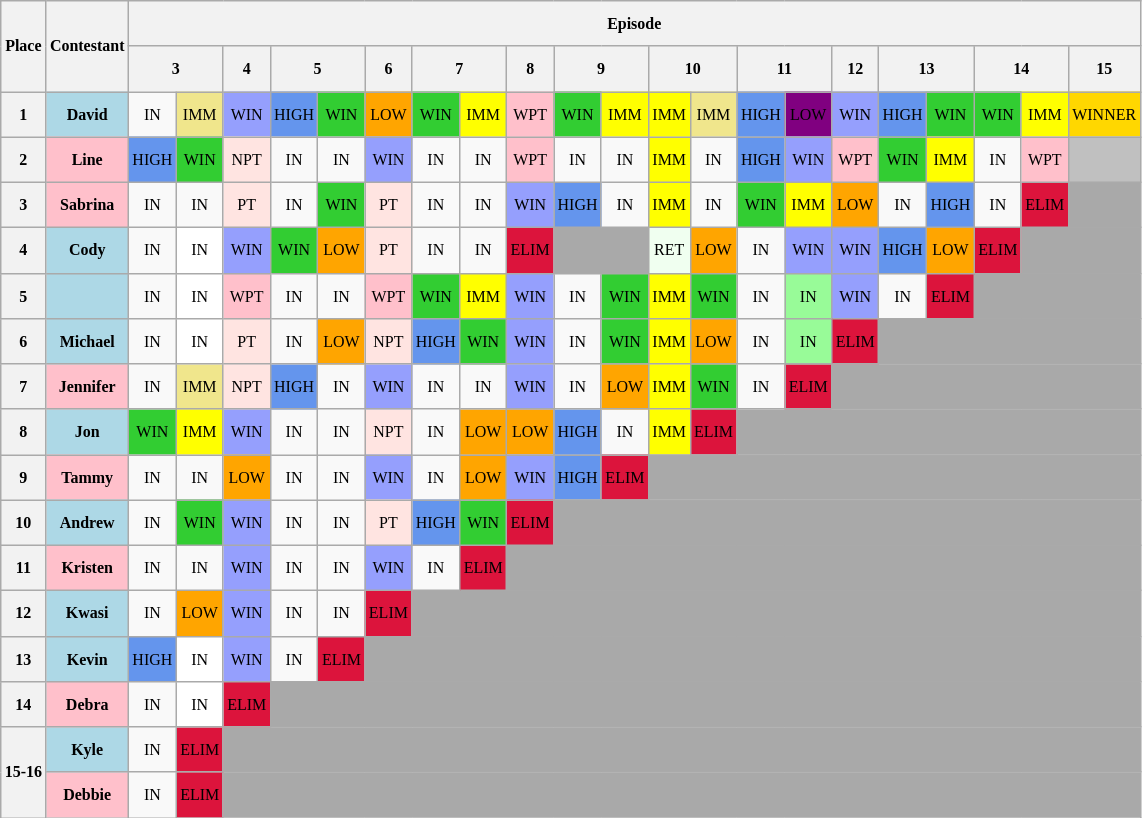<table class="wikitable" style="text-align: center; font-size: 8pt; line-height:25px;">
<tr>
<th rowspan="2">Place</th>
<th rowspan="2">Contestant</th>
<th colspan="21">Episode</th>
</tr>
<tr>
<th colspan="2">3</th>
<th>4</th>
<th colspan="2">5</th>
<th>6</th>
<th colspan="2">7</th>
<th>8</th>
<th colspan="2">9</th>
<th colspan="2">10</th>
<th colspan="2">11</th>
<th>12</th>
<th colspan="2">13</th>
<th colspan="2">14</th>
<th>15</th>
</tr>
<tr>
<th>1</th>
<th style="background:lightblue;">David</th>
<td>IN</td>
<td style="background:khaki;">IMM</td>
<td style="background:#959FFD;">WIN</td>
<td style="background:cornflowerblue;">HIGH</td>
<td style="background:limegreen;">WIN</td>
<td style="background:orange;">LOW</td>
<td style="background:limegreen;">WIN</td>
<td style="background:yellow;">IMM</td>
<td style="background:pink;">WPT</td>
<td style="background:limegreen;">WIN</td>
<td style="background:yellow;">IMM</td>
<td style="background:yellow;">IMM</td>
<td style="background:khaki;">IMM</td>
<td style="background:cornflowerblue;">HIGH</td>
<td style="background:purple;">LOW</td>
<td style="background:#959FFD;">WIN</td>
<td style="background:cornflowerblue;">HIGH</td>
<td style="background:limegreen;">WIN</td>
<td style="background:limegreen;">WIN</td>
<td style="background:yellow;">IMM</td>
<td style="background:gold;">WINNER</td>
</tr>
<tr>
<th>2</th>
<th style="background:pink;">Line</th>
<td style="background:cornflowerblue;">HIGH</td>
<td style="background:limegreen;">WIN</td>
<td style="background:mistyrose;">NPT</td>
<td>IN</td>
<td>IN</td>
<td style="background:#959FFD;">WIN</td>
<td>IN</td>
<td>IN</td>
<td style="background:pink;">WPT</td>
<td>IN</td>
<td>IN</td>
<td style="background:yellow;">IMM</td>
<td>IN</td>
<td style="background:cornflowerblue;">HIGH</td>
<td style="background:#959FFD;">WIN</td>
<td style="background:pink;">WPT</td>
<td style="background:limegreen;">WIN</td>
<td style="background:yellow;">IMM</td>
<td>IN</td>
<td style="background:pink;">WPT</td>
<td style="background:silver;"></td>
</tr>
<tr>
<th>3</th>
<th style="background:pink;">Sabrina</th>
<td>IN</td>
<td>IN</td>
<td style="background:mistyrose;">PT</td>
<td>IN</td>
<td style="background:limegreen;">WIN</td>
<td style="background:mistyrose;">PT</td>
<td>IN</td>
<td>IN</td>
<td style="background:#959FFD;">WIN</td>
<td style="background:cornflowerblue;">HIGH</td>
<td>IN</td>
<td style="background:yellow;">IMM</td>
<td>IN</td>
<td style="background:limegreen;">WIN</td>
<td style="background:yellow;">IMM</td>
<td style="background:orange;">LOW</td>
<td>IN</td>
<td style="background:cornflowerblue;">HIGH</td>
<td>IN</td>
<td style="background:crimson;">ELIM</td>
<td style="background:darkgrey;" colspan="1"></td>
</tr>
<tr>
<th>4</th>
<th style="background:lightblue;">Cody</th>
<td>IN</td>
<td style="background:WHITE;">IN</td>
<td style="background:#959FFD;">WIN</td>
<td style="background:limegreen;">WIN</td>
<td style="background:orange;">LOW</td>
<td style="background:mistyrose;">PT</td>
<td>IN</td>
<td>IN</td>
<td style="background:crimson;">ELIM</td>
<td style="background:darkgrey;" colspan="2"></td>
<td style="background:honeydew;">RET</td>
<td style="background:orange;">LOW</td>
<td>IN</td>
<td style="background:#959FFD;">WIN</td>
<td style="background:#959FFD;">WIN</td>
<td style="background:cornflowerblue;">HIGH</td>
<td style="background:orange;">LOW</td>
<td style="background:crimson;">ELIM</td>
<td style="background:darkgrey;" colspan="2"></td>
</tr>
<tr>
<th>5</th>
<th style="background:lightblue;"></th>
<td>IN</td>
<td style="background:WHITE;">IN</td>
<td style="background:pink;">WPT</td>
<td>IN</td>
<td>IN</td>
<td style="background:pink;">WPT</td>
<td style="background:limegreen;">WIN</td>
<td style="background:yellow;">IMM</td>
<td style="background:#959FFD;">WIN</td>
<td>IN</td>
<td style="background:limegreen;">WIN</td>
<td style="background:yellow;">IMM</td>
<td style="background:limegreen;">WIN</td>
<td>IN</td>
<td style="background:palegreen;">IN</td>
<td style="background:#959FFD;">WIN</td>
<td>IN</td>
<td style="background:crimson;">ELIM</td>
<td colspan="3" style="background:darkgrey;"></td>
</tr>
<tr>
<th>6</th>
<th style="background:lightblue;">Michael</th>
<td>IN</td>
<td style="background:WHITE;">IN</td>
<td style="background:mistyrose;">PT</td>
<td>IN</td>
<td style="background:orange;">LOW</td>
<td style="background:mistyrose;">NPT</td>
<td style="background:cornflowerblue;">HIGH</td>
<td style="background:limegreen;">WIN</td>
<td style="background:#959FFD;">WIN</td>
<td>IN</td>
<td style="background:limegreen;">WIN</td>
<td style="background:yellow;">IMM</td>
<td style="background:orange;">LOW</td>
<td>IN</td>
<td style="background:palegreen;">IN</td>
<td style="background:crimson;">ELIM</td>
<td colspan="5" style="background:darkgrey;"></td>
</tr>
<tr>
<th>7</th>
<th style="background:pink;">Jennifer</th>
<td>IN</td>
<td style="background:khaki;">IMM</td>
<td style="background:mistyrose;">NPT</td>
<td style="background:cornflowerblue;">HIGH</td>
<td>IN</td>
<td style="background:#959FFD;">WIN</td>
<td>IN</td>
<td>IN</td>
<td style="background:#959FFD;">WIN</td>
<td>IN</td>
<td style="background:orange;">LOW</td>
<td style="background:yellow;">IMM</td>
<td style="background:limegreen;">WIN</td>
<td>IN</td>
<td style="background:crimson;">ELIM</td>
<td colspan="6" style="background:darkgrey;"></td>
</tr>
<tr>
<th>8</th>
<th style="background:lightblue;">Jon</th>
<td style="background:limegreen;">WIN</td>
<td style="background:yellow;">IMM</td>
<td style="background:#959FFD;">WIN</td>
<td>IN</td>
<td>IN</td>
<td style="background:mistyrose;">NPT</td>
<td>IN</td>
<td style="background:orange;">LOW</td>
<td style="background:orange;">LOW</td>
<td style="background:cornflowerblue;">HIGH</td>
<td>IN</td>
<td style="background:yellow;">IMM</td>
<td style="background:crimson;">ELIM</td>
<td colspan="8" style="background:darkgrey;"></td>
</tr>
<tr>
<th>9</th>
<th style="background:pink;">Tammy</th>
<td>IN</td>
<td>IN</td>
<td style="background:orange;">LOW</td>
<td>IN</td>
<td>IN</td>
<td style="background:#959FFD;">WIN</td>
<td>IN</td>
<td style="background:orange;">LOW</td>
<td style="background:#959FFD;">WIN</td>
<td style="background:cornflowerblue;">HIGH</td>
<td style="background:crimson;">ELIM</td>
<td colspan="10" style="background:darkgrey;"></td>
</tr>
<tr>
<th>10</th>
<th style="background:lightblue;">Andrew</th>
<td>IN</td>
<td style="background:limegreen;">WIN</td>
<td style="background:#959FFD;">WIN</td>
<td>IN</td>
<td>IN</td>
<td style="background:mistyrose;">PT</td>
<td style="background:cornflowerblue;">HIGH</td>
<td style="background:limegreen;">WIN</td>
<td style="background:crimson;">ELIM</td>
<td colspan="12" style="background:darkgrey;"></td>
</tr>
<tr>
<th>11</th>
<th style="background:pink;">Kristen</th>
<td>IN</td>
<td>IN</td>
<td style="background:#959FFD;">WIN</td>
<td>IN</td>
<td>IN</td>
<td style="background:#959FFD;">WIN</td>
<td>IN</td>
<td style="background:crimson;">ELIM</td>
<td colspan="13" style="background:darkgrey;"></td>
</tr>
<tr>
<th>12</th>
<th style="background:lightblue;">Kwasi</th>
<td>IN</td>
<td style="background:orange;">LOW</td>
<td style="background:#959FFD;">WIN</td>
<td>IN</td>
<td>IN</td>
<td style="background:crimson;">ELIM</td>
<td colspan="15" style="background:darkgrey;"></td>
</tr>
<tr>
<th>13</th>
<th style="background:lightblue;">Kevin</th>
<td style="background:cornflowerblue;">HIGH</td>
<td style="background:WHITE;">IN</td>
<td style="background:#959FFD;">WIN</td>
<td>IN</td>
<td style="background:crimson;">ELIM</td>
<td colspan="16" style="background:darkgrey;"></td>
</tr>
<tr>
<th>14</th>
<th style="background:pink;">Debra</th>
<td>IN</td>
<td style="background:WHITE;">IN</td>
<td style="background:crimson;">ELIM</td>
<td colspan="18" style="background:darkgrey;"></td>
</tr>
<tr>
<th rowspan=2>15-16</th>
<th style="background:lightblue;">Kyle</th>
<td>IN</td>
<td style="background:crimson;">ELIM</td>
<td colspan="19" style="background:darkgrey;"></td>
</tr>
<tr>
<th style="background:pink;">Debbie</th>
<td>IN</td>
<td style="background:crimson;">ELIM</td>
<td colspan="19" style="background:darkgrey;"></td>
</tr>
</table>
